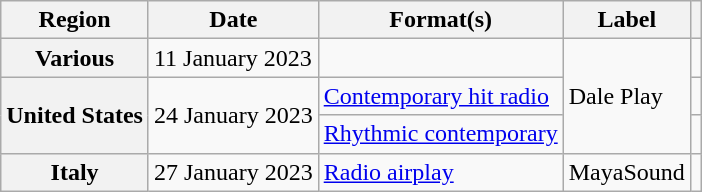<table class="wikitable plainrowheaders">
<tr>
<th scope="col">Region</th>
<th scope="col">Date</th>
<th scope="col">Format(s)</th>
<th scope="col">Label</th>
<th scope="col"></th>
</tr>
<tr>
<th scope="row">Various</th>
<td>11 January 2023</td>
<td></td>
<td rowspan="3">Dale Play</td>
<td style="text-align:center;"></td>
</tr>
<tr>
<th rowspan="2" scope="row">United States</th>
<td rowspan="2">24 January 2023</td>
<td><a href='#'>Contemporary hit radio</a></td>
<td align="center"></td>
</tr>
<tr>
<td><a href='#'>Rhythmic contemporary</a></td>
<td style="text-align:center;"></td>
</tr>
<tr>
<th scope="row">Italy</th>
<td>27 January 2023</td>
<td><a href='#'>Radio airplay</a></td>
<td>MayaSound</td>
<td style="text-align:center;"></td>
</tr>
</table>
